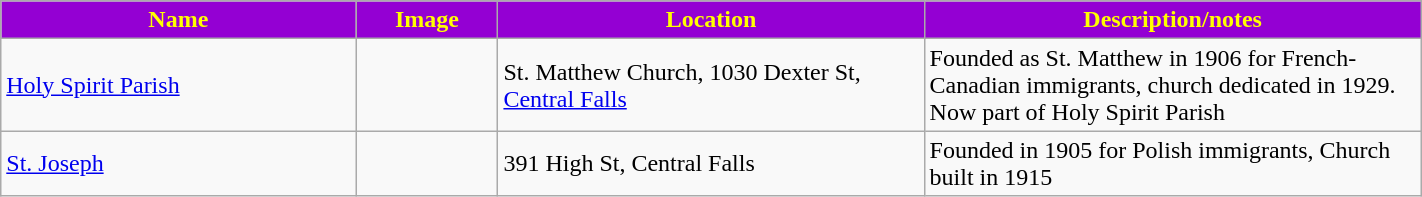<table class="wikitable sortable" style="width:75%">
<tr>
<th style="background:darkviolet; color:yellow;" width="25%"><strong>Name</strong></th>
<th style="background:darkviolet; color:yellow;" width="10%"><strong>Image</strong></th>
<th style="background:darkviolet; color:yellow;" width="30%"><strong>Location</strong></th>
<th style="background:darkviolet; color:yellow;" width="35%"><strong>Description/notes</strong></th>
</tr>
<tr>
<td><a href='#'>Holy Spirit Parish</a></td>
<td></td>
<td>St. Matthew Church, 1030 Dexter St, <a href='#'>Central Falls</a></td>
<td>Founded as St. Matthew in 1906 for French-Canadian immigrants, church dedicated in 1929. Now part of Holy Spirit Parish</td>
</tr>
<tr>
<td><a href='#'>St. Joseph</a></td>
<td></td>
<td>391 High St, Central Falls</td>
<td>Founded in 1905 for Polish immigrants, Church built in 1915</td>
</tr>
</table>
